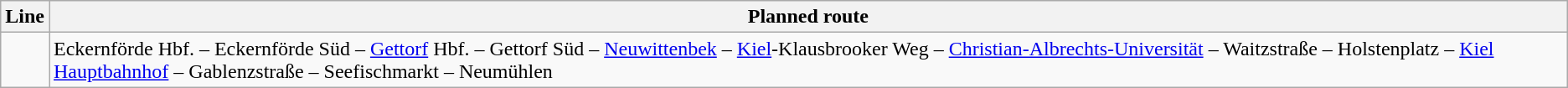<table class="wikitable">
<tr>
<th>Line</th>
<th>Planned route</th>
</tr>
<tr>
<td></td>
<td>Eckernförde Hbf. – Eckernförde Süd – <a href='#'>Gettorf</a> Hbf. – Gettorf Süd – <a href='#'>Neuwittenbek</a> – <a href='#'>Kiel</a>-Klausbrooker Weg – <a href='#'>Christian-Albrechts-Universität</a> – Waitzstraße – Holstenplatz – <a href='#'>Kiel Hauptbahnhof</a> – Gablenzstraße – Seefischmarkt – Neumühlen</td>
</tr>
</table>
